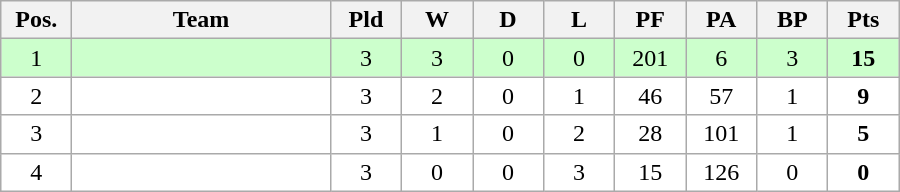<table class="wikitable" style="text-align: center;">
<tr>
<th width=40>Pos.</th>
<th width=165>Team</th>
<th width=40>Pld</th>
<th width=40>W</th>
<th width=40>D</th>
<th width=40>L</th>
<th width=40>PF</th>
<th width=40>PA</th>
<th width=40>BP</th>
<th width=40>Pts</th>
</tr>
<tr bgcolor=#ccffcc align=center>
<td>1</td>
<td align=left></td>
<td>3</td>
<td>3</td>
<td>0</td>
<td>0</td>
<td>201</td>
<td>6</td>
<td>3</td>
<td><strong>15</strong></td>
</tr>
<tr bgcolor=#ffffff align=center>
<td>2</td>
<td align=left></td>
<td>3</td>
<td>2</td>
<td>0</td>
<td>1</td>
<td>46</td>
<td>57</td>
<td>1</td>
<td><strong>9</strong></td>
</tr>
<tr bgcolor=#ffffff align=center>
<td>3</td>
<td align=left></td>
<td>3</td>
<td>1</td>
<td>0</td>
<td>2</td>
<td>28</td>
<td>101</td>
<td>1</td>
<td><strong>5</strong></td>
</tr>
<tr bgcolor=#ffffff align=center>
<td>4</td>
<td align=left></td>
<td>3</td>
<td>0</td>
<td>0</td>
<td>3</td>
<td>15</td>
<td>126</td>
<td>0</td>
<td><strong>0</strong></td>
</tr>
</table>
